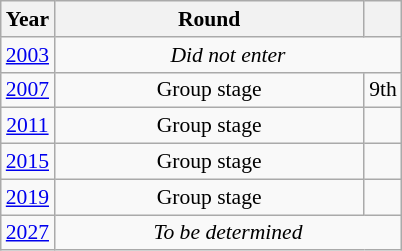<table class="wikitable" style="text-align: center; font-size:90%">
<tr>
<th>Year</th>
<th style="width:200px">Round</th>
<th></th>
</tr>
<tr>
<td><a href='#'>2003</a></td>
<td colspan="2"><em>Did not enter</em></td>
</tr>
<tr>
<td><a href='#'>2007</a></td>
<td>Group stage</td>
<td>9th</td>
</tr>
<tr>
<td><a href='#'>2011</a></td>
<td>Group stage</td>
<td></td>
</tr>
<tr>
<td><a href='#'>2015</a></td>
<td>Group stage</td>
<td></td>
</tr>
<tr>
<td><a href='#'>2019</a></td>
<td>Group stage</td>
<td></td>
</tr>
<tr>
<td><a href='#'>2027</a></td>
<td colspan="2"><em>To be determined</em></td>
</tr>
</table>
